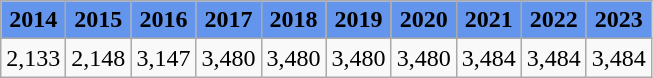<table class="wikitable">
<tr align="center" style="background:#6495ed;">
<td><strong>2014</strong></td>
<td><strong>2015</strong></td>
<td><strong>2016</strong></td>
<td><strong>2017</strong></td>
<td><strong>2018</strong></td>
<td><strong>2019</strong></td>
<td><strong>2020</strong></td>
<td><strong>2021</strong></td>
<td><strong>2022</strong></td>
<td><strong>2023</strong></td>
</tr>
<tr>
<td>2,133</td>
<td>2,148</td>
<td>3,147</td>
<td>3,480</td>
<td>3,480</td>
<td>3,480</td>
<td>3,480</td>
<td>3,484</td>
<td>3,484</td>
<td>3,484</td>
</tr>
</table>
